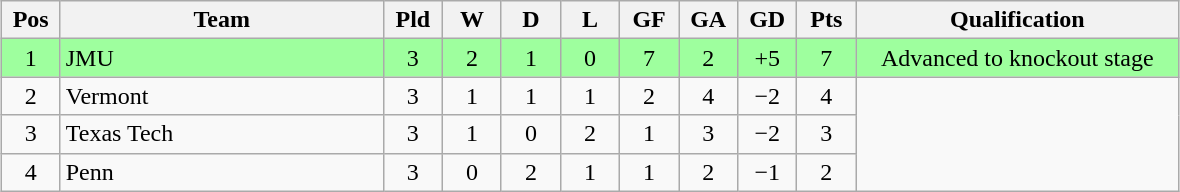<table class="wikitable" style="text-align:center; margin: 1em auto">
<tr>
<th style="width:2em">Pos</th>
<th style="width:13em">Team</th>
<th style="width:2em">Pld</th>
<th style="width:2em">W</th>
<th style="width:2em">D</th>
<th style="width:2em">L</th>
<th style="width:2em">GF</th>
<th style="width:2em">GA</th>
<th style="width:2em">GD</th>
<th style="width:2em">Pts</th>
<th style="width:13em">Qualification</th>
</tr>
<tr bgcolor="#9eff9e">
<td>1</td>
<td style="text-align:left">JMU</td>
<td>3</td>
<td>2</td>
<td>1</td>
<td>0</td>
<td>7</td>
<td>2</td>
<td>+5</td>
<td>7</td>
<td>Advanced to knockout stage</td>
</tr>
<tr>
<td>2</td>
<td style="text-align:left">Vermont</td>
<td>3</td>
<td>1</td>
<td>1</td>
<td>1</td>
<td>2</td>
<td>4</td>
<td>−2</td>
<td>4</td>
</tr>
<tr>
<td>3</td>
<td style="text-align:left">Texas Tech</td>
<td>3</td>
<td>1</td>
<td>0</td>
<td>2</td>
<td>1</td>
<td>3</td>
<td>−2</td>
<td>3</td>
</tr>
<tr>
<td>4</td>
<td style="text-align:left">Penn</td>
<td>3</td>
<td>0</td>
<td>2</td>
<td>1</td>
<td>1</td>
<td>2</td>
<td>−1</td>
<td>2</td>
</tr>
</table>
